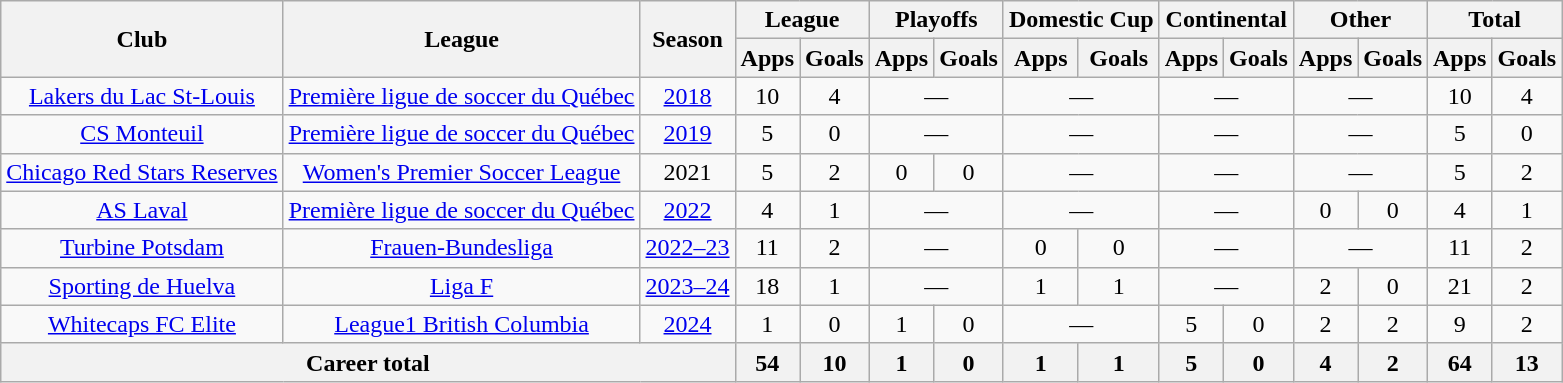<table class="wikitable" style="text-align: center;">
<tr>
<th rowspan="2">Club</th>
<th rowspan="2">League</th>
<th rowspan="2">Season</th>
<th colspan="2">League</th>
<th colspan="2">Playoffs</th>
<th colspan="2">Domestic Cup</th>
<th colspan="2">Continental</th>
<th colspan="2">Other</th>
<th colspan="2">Total</th>
</tr>
<tr>
<th>Apps</th>
<th>Goals</th>
<th>Apps</th>
<th>Goals</th>
<th>Apps</th>
<th>Goals</th>
<th>Apps</th>
<th>Goals</th>
<th>Apps</th>
<th>Goals</th>
<th>Apps</th>
<th>Goals</th>
</tr>
<tr>
<td><a href='#'>Lakers du Lac St-Louis</a></td>
<td><a href='#'>Première ligue de soccer du Québec</a></td>
<td><a href='#'>2018</a></td>
<td>10</td>
<td>4</td>
<td colspan="2">—</td>
<td colspan="2">—</td>
<td colspan="2">—</td>
<td colspan="2">—</td>
<td>10</td>
<td>4</td>
</tr>
<tr>
<td><a href='#'>CS Monteuil</a></td>
<td><a href='#'>Première ligue de soccer du Québec</a></td>
<td><a href='#'>2019</a></td>
<td>5</td>
<td>0</td>
<td colspan="2">—</td>
<td colspan="2">—</td>
<td colspan="2">—</td>
<td colspan="2">—</td>
<td>5</td>
<td>0</td>
</tr>
<tr>
<td><a href='#'>Chicago Red Stars Reserves</a></td>
<td><a href='#'>Women's Premier Soccer League</a></td>
<td>2021</td>
<td>5</td>
<td>2</td>
<td>0</td>
<td>0</td>
<td colspan="2">—</td>
<td colspan="2">—</td>
<td colspan="2">—</td>
<td>5</td>
<td>2</td>
</tr>
<tr>
<td><a href='#'>AS Laval</a></td>
<td><a href='#'>Première ligue de soccer du Québec</a></td>
<td><a href='#'>2022</a></td>
<td>4</td>
<td>1</td>
<td colspan="2">—</td>
<td colspan="2">—</td>
<td colspan="2">—</td>
<td>0</td>
<td>0</td>
<td>4</td>
<td>1</td>
</tr>
<tr>
<td><a href='#'>Turbine Potsdam</a></td>
<td><a href='#'>Frauen-Bundesliga</a></td>
<td><a href='#'>2022–23</a></td>
<td>11</td>
<td>2</td>
<td colspan="2">—</td>
<td>0</td>
<td>0</td>
<td colspan="2">—</td>
<td colspan="2">—</td>
<td>11</td>
<td>2</td>
</tr>
<tr>
<td><a href='#'>Sporting de Huelva</a></td>
<td><a href='#'>Liga F</a></td>
<td><a href='#'>2023–24</a></td>
<td>18</td>
<td>1</td>
<td colspan="2">—</td>
<td>1</td>
<td>1</td>
<td colspan="2">—</td>
<td>2</td>
<td>0</td>
<td>21</td>
<td>2</td>
</tr>
<tr>
<td><a href='#'>Whitecaps FC Elite</a></td>
<td><a href='#'>League1 British Columbia</a></td>
<td><a href='#'>2024</a></td>
<td>1</td>
<td>0</td>
<td>1</td>
<td>0</td>
<td colspan="2">—</td>
<td>5</td>
<td>0</td>
<td>2</td>
<td>2</td>
<td>9</td>
<td>2</td>
</tr>
<tr>
<th colspan="3">Career total</th>
<th>54</th>
<th>10</th>
<th>1</th>
<th>0</th>
<th>1</th>
<th>1</th>
<th>5</th>
<th>0</th>
<th>4</th>
<th>2</th>
<th>64</th>
<th>13</th>
</tr>
</table>
